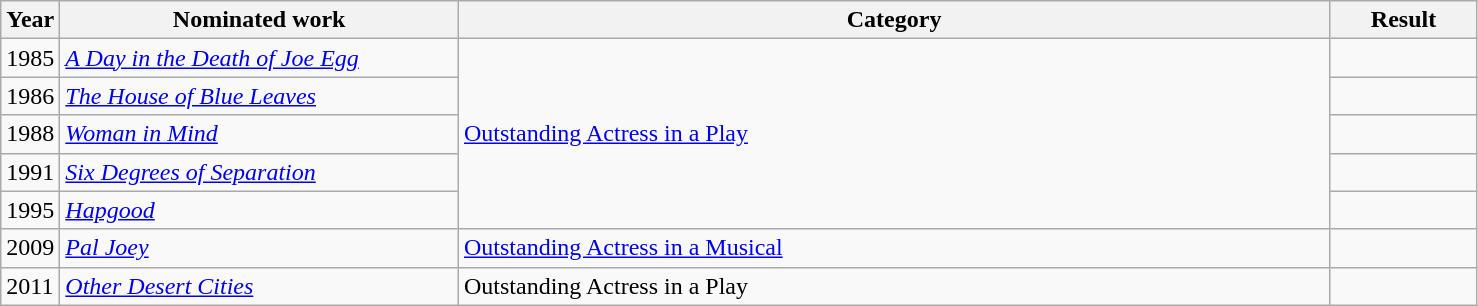<table class=wikitable>
<tr>
<th width=4%>Year</th>
<th width=27%>Nominated work</th>
<th width=59%>Category</th>
<th width=10%>Result</th>
</tr>
<tr>
<td>1985</td>
<td><em><a href='#'>A Day in the Death of Joe Egg</a></em></td>
<td rowspan=5><a href='#'>Outstanding Actress in a Play</a></td>
<td></td>
</tr>
<tr>
<td>1986</td>
<td><em><a href='#'>The House of Blue Leaves</a></em></td>
<td></td>
</tr>
<tr>
<td>1988</td>
<td><em><a href='#'>Woman in Mind</a></em></td>
<td></td>
</tr>
<tr>
<td>1991</td>
<td><em><a href='#'>Six Degrees of Separation</a></em></td>
<td></td>
</tr>
<tr>
<td>1995</td>
<td><em><a href='#'>Hapgood</a></em></td>
<td></td>
</tr>
<tr>
<td>2009</td>
<td><em><a href='#'>Pal Joey</a></em></td>
<td><a href='#'>Outstanding Actress in a Musical</a></td>
<td></td>
</tr>
<tr>
<td>2011</td>
<td><em><a href='#'>Other Desert Cities</a></em></td>
<td>Outstanding Actress in a Play</td>
<td></td>
</tr>
</table>
